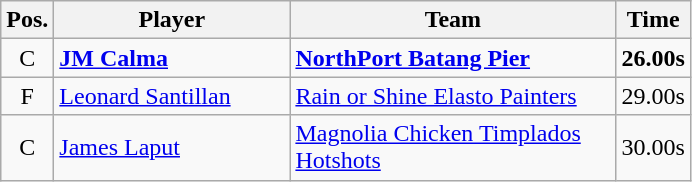<table class="wikitable">
<tr>
<th>Pos.</th>
<th style="width:150px;">Player</th>
<th width=210px>Team</th>
<th>Time</th>
</tr>
<tr>
<td align=center>C</td>
<td><strong><a href='#'>JM Calma</a></strong></td>
<td><strong><a href='#'>NorthPort Batang Pier</a></strong></td>
<td><strong>26.00s</strong></td>
</tr>
<tr>
<td align=center>F</td>
<td><a href='#'>Leonard Santillan</a></td>
<td><a href='#'>Rain or Shine Elasto Painters</a></td>
<td>29.00s</td>
</tr>
<tr>
<td align=center>C</td>
<td><a href='#'>James Laput</a></td>
<td><a href='#'>Magnolia Chicken Timplados Hotshots</a></td>
<td>30.00s</td>
</tr>
</table>
